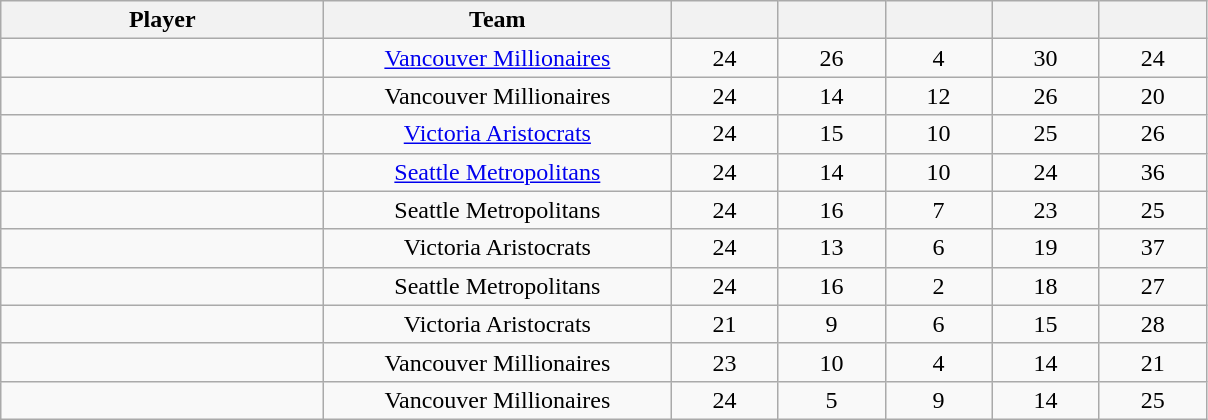<table class="wikitable sortable" style="text-align:center;">
<tr>
<th style="width: 13em;">Player</th>
<th style="width: 14em;">Team</th>
<th style="width: 4em;"></th>
<th style="width: 4em;"></th>
<th style="width: 4em;"></th>
<th style="width: 4em;"></th>
<th style="width: 4em;"></th>
</tr>
<tr>
<td align="left"></td>
<td><a href='#'>Vancouver Millionaires</a></td>
<td>24</td>
<td>26</td>
<td>4</td>
<td>30</td>
<td>24</td>
</tr>
<tr>
<td align="left"></td>
<td>Vancouver Millionaires</td>
<td>24</td>
<td>14</td>
<td>12</td>
<td>26</td>
<td>20</td>
</tr>
<tr>
<td align="left"></td>
<td><a href='#'>Victoria Aristocrats</a></td>
<td>24</td>
<td>15</td>
<td>10</td>
<td>25</td>
<td>26</td>
</tr>
<tr>
<td align="left"></td>
<td><a href='#'>Seattle Metropolitans</a></td>
<td>24</td>
<td>14</td>
<td>10</td>
<td>24</td>
<td>36</td>
</tr>
<tr>
<td align="left"></td>
<td>Seattle Metropolitans</td>
<td>24</td>
<td>16</td>
<td>7</td>
<td>23</td>
<td>25</td>
</tr>
<tr>
<td align="left"></td>
<td>Victoria Aristocrats</td>
<td>24</td>
<td>13</td>
<td>6</td>
<td>19</td>
<td>37</td>
</tr>
<tr>
<td align="left"></td>
<td>Seattle Metropolitans</td>
<td>24</td>
<td>16</td>
<td>2</td>
<td>18</td>
<td>27</td>
</tr>
<tr>
<td align="left"></td>
<td>Victoria Aristocrats</td>
<td>21</td>
<td>9</td>
<td>6</td>
<td>15</td>
<td>28</td>
</tr>
<tr>
<td align="left"></td>
<td>Vancouver Millionaires</td>
<td>23</td>
<td>10</td>
<td>4</td>
<td>14</td>
<td>21</td>
</tr>
<tr>
<td align="left"></td>
<td>Vancouver Millionaires</td>
<td>24</td>
<td>5</td>
<td>9</td>
<td>14</td>
<td>25</td>
</tr>
</table>
